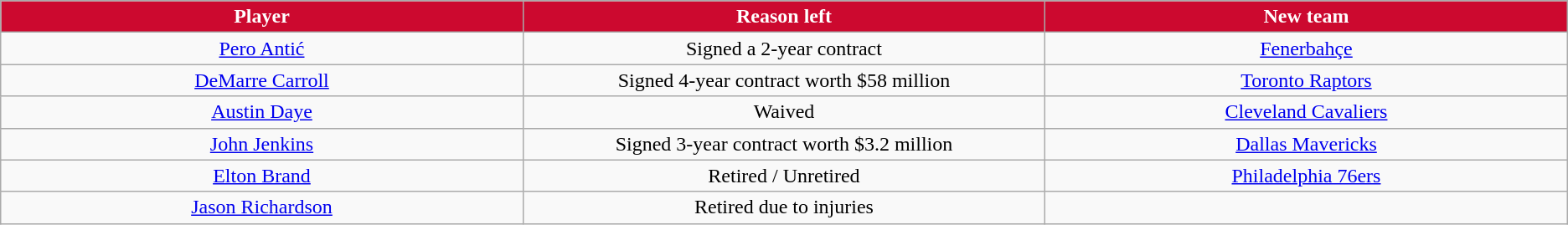<table class="wikitable sortable sortable" style="text-align: center">
<tr>
<th style="background:#cc092f; color:white" width="10%">Player</th>
<th style="background:#cc092f; color:white" width="10%">Reason left</th>
<th style="background:#cc092f; color:white" width="10%">New team</th>
</tr>
<tr>
<td><a href='#'>Pero Antić</a></td>
<td>Signed a 2-year contract</td>
<td> <a href='#'>Fenerbahçe</a></td>
</tr>
<tr>
<td><a href='#'>DeMarre Carroll</a></td>
<td>Signed 4-year contract worth $58 million</td>
<td><a href='#'>Toronto Raptors</a></td>
</tr>
<tr>
<td><a href='#'>Austin Daye</a></td>
<td>Waived</td>
<td><a href='#'>Cleveland Cavaliers</a></td>
</tr>
<tr>
<td><a href='#'>John Jenkins</a></td>
<td>Signed 3-year contract worth $3.2 million</td>
<td><a href='#'>Dallas Mavericks</a></td>
</tr>
<tr>
<td><a href='#'>Elton Brand</a></td>
<td>Retired / Unretired</td>
<td><a href='#'>Philadelphia 76ers</a></td>
</tr>
<tr>
<td><a href='#'>Jason Richardson</a></td>
<td>Retired due to injuries</td>
<td></td>
</tr>
</table>
